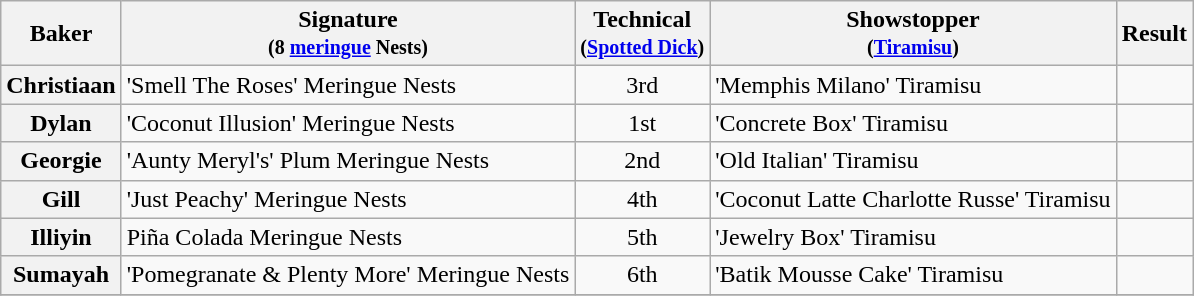<table class="wikitable sortable">
<tr>
<th scope="col">Baker</th>
<th scope="col" class="unsortable">Signature<br><small>(8 <a href='#'>meringue</a> Nests)</small></th>
<th scope="col">Technical<br><small>(<a href='#'>Spotted Dick</a>)</small></th>
<th scope="col" class="unsortable">Showstopper<br><small>(<a href='#'>Tiramisu</a>)</small></th>
<th scope="col">Result</th>
</tr>
<tr>
<th scope="row">Christiaan</th>
<td>'Smell The Roses' Meringue Nests</td>
<td align="center">3rd</td>
<td>'Memphis Milano' Tiramisu</td>
<td></td>
</tr>
<tr>
<th scope="row">Dylan</th>
<td>'Coconut Illusion' Meringue Nests</td>
<td align="center">1st</td>
<td>'Concrete Box' Tiramisu</td>
<td></td>
</tr>
<tr>
<th scope="row">Georgie</th>
<td>'Aunty Meryl's' Plum Meringue Nests</td>
<td align="center">2nd</td>
<td>'Old Italian' Tiramisu</td>
<td></td>
</tr>
<tr>
<th scope="row">Gill</th>
<td>'Just Peachy' Meringue Nests</td>
<td align="center">4th</td>
<td>'Coconut Latte Charlotte Russe' Tiramisu</td>
<td></td>
</tr>
<tr>
<th scope="row">Illiyin</th>
<td>Piña Colada Meringue Nests</td>
<td align="center">5th</td>
<td>'Jewelry Box' Tiramisu</td>
<td></td>
</tr>
<tr>
<th scope="row">Sumayah</th>
<td>'Pomegranate & Plenty More' Meringue Nests</td>
<td align="center">6th</td>
<td>'Batik Mousse Cake' Tiramisu</td>
<td></td>
</tr>
<tr>
</tr>
</table>
